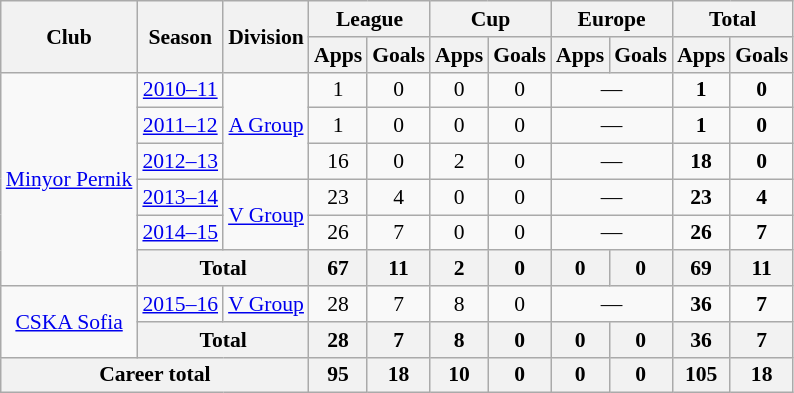<table class="wikitable" style="font-size:90%; text-align: center">
<tr>
<th rowspan="2">Club</th>
<th rowspan="2">Season</th>
<th rowspan="2">Division</th>
<th colspan="2">League</th>
<th colspan="2">Cup</th>
<th colspan="2">Europe</th>
<th colspan="2">Total</th>
</tr>
<tr>
<th>Apps</th>
<th>Goals</th>
<th>Apps</th>
<th>Goals</th>
<th>Apps</th>
<th>Goals</th>
<th>Apps</th>
<th>Goals</th>
</tr>
<tr>
<td rowspan="6"><a href='#'>Minyor Pernik</a></td>
<td><a href='#'>2010–11</a></td>
<td rowspan="3"><a href='#'>A Group</a></td>
<td>1</td>
<td>0</td>
<td>0</td>
<td>0</td>
<td colspan="2">—</td>
<td><strong>1</strong></td>
<td><strong>0</strong></td>
</tr>
<tr>
<td><a href='#'>2011–12</a></td>
<td>1</td>
<td>0</td>
<td>0</td>
<td>0</td>
<td colspan="2">—</td>
<td><strong>1</strong></td>
<td><strong>0</strong></td>
</tr>
<tr>
<td><a href='#'>2012–13</a></td>
<td>16</td>
<td>0</td>
<td>2</td>
<td>0</td>
<td colspan="2">—</td>
<td><strong>18</strong></td>
<td><strong>0</strong></td>
</tr>
<tr>
<td><a href='#'>2013–14</a></td>
<td rowspan="2"><a href='#'>V Group</a></td>
<td>23</td>
<td>4</td>
<td>0</td>
<td>0</td>
<td colspan="2">—</td>
<td><strong>23</strong></td>
<td><strong>4</strong></td>
</tr>
<tr>
<td><a href='#'>2014–15</a></td>
<td>26</td>
<td>7</td>
<td>0</td>
<td>0</td>
<td colspan="2">—</td>
<td><strong>26</strong></td>
<td><strong>7</strong></td>
</tr>
<tr>
<th colspan="2">Total</th>
<th>67</th>
<th>11</th>
<th>2</th>
<th>0</th>
<th>0</th>
<th>0</th>
<th>69</th>
<th>11</th>
</tr>
<tr>
<td rowspan="2"><a href='#'>CSKA Sofia</a></td>
<td><a href='#'>2015–16</a></td>
<td><a href='#'>V Group</a></td>
<td>28</td>
<td>7</td>
<td>8</td>
<td>0</td>
<td colspan="2">—</td>
<td><strong>36</strong></td>
<td><strong>7</strong></td>
</tr>
<tr>
<th colspan="2">Total</th>
<th>28</th>
<th>7</th>
<th>8</th>
<th>0</th>
<th>0</th>
<th>0</th>
<th>36</th>
<th>7</th>
</tr>
<tr>
<th colspan="3">Career total</th>
<th>95</th>
<th>18</th>
<th>10</th>
<th>0</th>
<th>0</th>
<th>0</th>
<th>105</th>
<th>18</th>
</tr>
</table>
